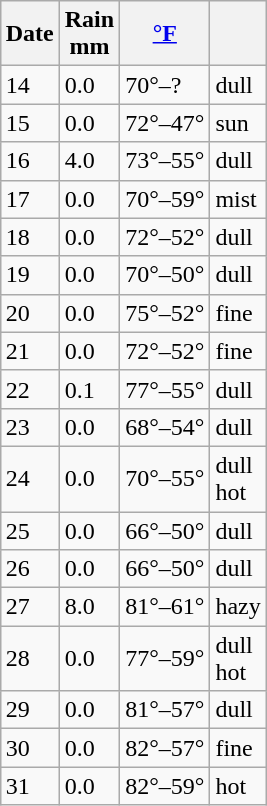<table class="wikitable" align=right style="margin:0 0 1em 1em">
<tr>
<th>Date</th>
<th>Rain<br>mm</th>
<th><a href='#'>°F</a></th>
<th></th>
</tr>
<tr>
<td>14</td>
<td>0.0</td>
<td>70°–?</td>
<td>dull</td>
</tr>
<tr>
<td>15</td>
<td>0.0</td>
<td>72°–47°</td>
<td>sun</td>
</tr>
<tr>
<td>16</td>
<td>4.0</td>
<td>73°–55°</td>
<td>dull</td>
</tr>
<tr>
<td>17</td>
<td>0.0</td>
<td>70°–59°</td>
<td>mist</td>
</tr>
<tr>
<td>18</td>
<td>0.0</td>
<td>72°–52°</td>
<td>dull</td>
</tr>
<tr>
<td>19</td>
<td>0.0</td>
<td>70°–50°</td>
<td>dull</td>
</tr>
<tr>
<td>20</td>
<td>0.0</td>
<td>75°–52°</td>
<td>fine</td>
</tr>
<tr>
<td>21</td>
<td>0.0</td>
<td>72°–52°</td>
<td>fine</td>
</tr>
<tr>
<td>22</td>
<td>0.1</td>
<td>77°–55°</td>
<td>dull</td>
</tr>
<tr>
<td>23</td>
<td>0.0</td>
<td>68°–54°</td>
<td>dull</td>
</tr>
<tr>
<td>24</td>
<td>0.0</td>
<td>70°–55°</td>
<td>dull<br>hot</td>
</tr>
<tr>
<td>25</td>
<td>0.0</td>
<td>66°–50°</td>
<td>dull</td>
</tr>
<tr>
<td>26</td>
<td>0.0</td>
<td>66°–50°</td>
<td>dull</td>
</tr>
<tr>
<td>27</td>
<td>8.0</td>
<td>81°–61°</td>
<td>hazy</td>
</tr>
<tr>
<td>28</td>
<td>0.0</td>
<td>77°–59°</td>
<td>dull<br>hot</td>
</tr>
<tr>
<td>29</td>
<td>0.0</td>
<td>81°–57°</td>
<td>dull</td>
</tr>
<tr>
<td>30</td>
<td>0.0</td>
<td>82°–57°</td>
<td>fine</td>
</tr>
<tr>
<td>31</td>
<td>0.0</td>
<td>82°–59°</td>
<td>hot</td>
</tr>
</table>
